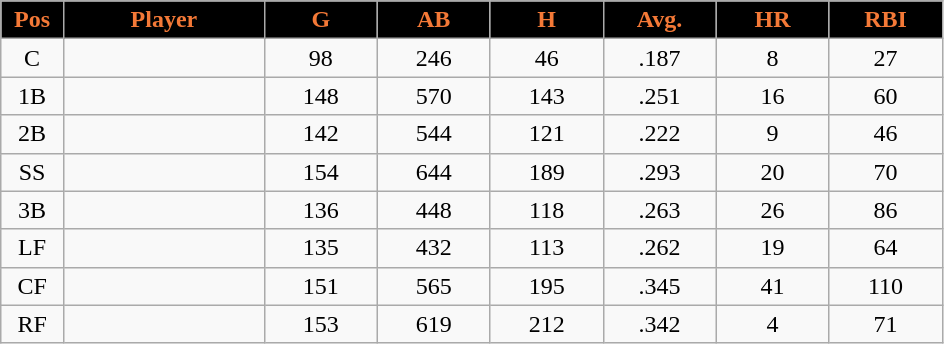<table class="wikitable sortable">
<tr>
<th style="background:black;color:#f47937;" width="5%">Pos</th>
<th style="background:black;color:#f47937;" width="16%">Player</th>
<th style="background:black;color:#f47937;" width="9%">G</th>
<th style="background:black;color:#f47937;" width="9%">AB</th>
<th style="background:black;color:#f47937;" width="9%">H</th>
<th style="background:black;color:#f47937;" width="9%">Avg.</th>
<th style="background:black;color:#f47937;" width="9%">HR</th>
<th style="background:black;color:#f47937;" width="9%">RBI</th>
</tr>
<tr align="center">
<td>C</td>
<td></td>
<td>98</td>
<td>246</td>
<td>46</td>
<td>.187</td>
<td>8</td>
<td>27</td>
</tr>
<tr align="center">
<td>1B</td>
<td></td>
<td>148</td>
<td>570</td>
<td>143</td>
<td>.251</td>
<td>16</td>
<td>60</td>
</tr>
<tr align="center">
<td>2B</td>
<td></td>
<td>142</td>
<td>544</td>
<td>121</td>
<td>.222</td>
<td>9</td>
<td>46</td>
</tr>
<tr align="center">
<td>SS</td>
<td></td>
<td>154</td>
<td>644</td>
<td>189</td>
<td>.293</td>
<td>20</td>
<td>70</td>
</tr>
<tr align="center">
<td>3B</td>
<td></td>
<td>136</td>
<td>448</td>
<td>118</td>
<td>.263</td>
<td>26</td>
<td>86</td>
</tr>
<tr align="center">
<td>LF</td>
<td></td>
<td>135</td>
<td>432</td>
<td>113</td>
<td>.262</td>
<td>19</td>
<td>64</td>
</tr>
<tr align="center">
<td>CF</td>
<td></td>
<td>151</td>
<td>565</td>
<td>195</td>
<td>.345</td>
<td>41</td>
<td>110</td>
</tr>
<tr align="center">
<td>RF</td>
<td></td>
<td>153</td>
<td>619</td>
<td>212</td>
<td>.342</td>
<td>4</td>
<td>71</td>
</tr>
</table>
